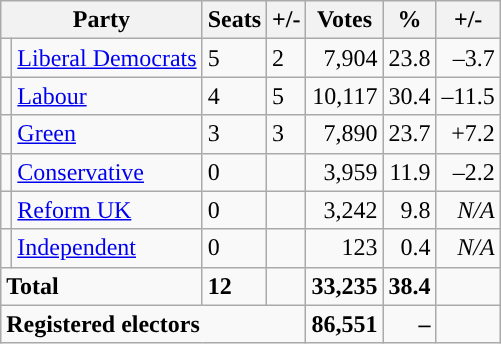<table class="wikitable sortable">
<tr>
<th colspan="2">Party</th>
<th>Seats</th>
<th>+/-</th>
<th>Votes</th>
<th>%</th>
<th>+/-</th>
</tr>
<tr>
<td style="background-color: "></td>
<td><a href='#'>Liberal Democrats</a></td>
<td>5</td>
<td> 2</td>
<td style="text-align:right;">7,904</td>
<td style="text-align:right;">23.8</td>
<td style="text-align:right;">–3.7</td>
</tr>
<tr>
<td style="background-color: "></td>
<td><a href='#'>Labour</a></td>
<td>4</td>
<td> 5</td>
<td style="text-align:right;">10,117</td>
<td style="text-align:right;">30.4</td>
<td style="text-align:right;">–11.5</td>
</tr>
<tr>
<td style="background-color: "></td>
<td><a href='#'>Green</a></td>
<td>3</td>
<td> 3</td>
<td style="text-align:right;">7,890</td>
<td style="text-align:right;">23.7</td>
<td style="text-align:right;">+7.2</td>
</tr>
<tr>
<td style="background-color: "></td>
<td><a href='#'>Conservative</a></td>
<td>0</td>
<td></td>
<td style="text-align:right;">3,959</td>
<td style="text-align:right;">11.9</td>
<td style="text-align:right;">–2.2</td>
</tr>
<tr>
<td style="background-color: "></td>
<td><a href='#'>Reform UK</a></td>
<td>0</td>
<td></td>
<td style="text-align:right;">3,242</td>
<td style="text-align:right;">9.8</td>
<td style="text-align:right;"><em>N/A</em></td>
</tr>
<tr>
<td style="background-color: "></td>
<td><a href='#'>Independent</a></td>
<td>0</td>
<td></td>
<td style="text-align:right;">123</td>
<td style="text-align:right;">0.4</td>
<td style="text-align:right;"><em>N/A</em></td>
</tr>
<tr>
<td colspan="2"><strong>Total</strong></td>
<td><strong>12</strong></td>
<td></td>
<td style="text-align:right;"><strong>33,235</strong></td>
<td style="text-align:right;"><strong>38.4</strong></td>
<td style="text-align:right;"></td>
</tr>
<tr>
<td colspan="4"><strong>Registered electors</strong></td>
<td style="text-align:right;"><strong>86,551</strong></td>
<td style="text-align:right;"><strong>–</strong></td>
<td style="text-align:right;"></td>
</tr>
</table>
